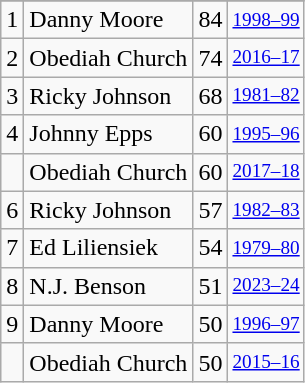<table class="wikitable">
<tr>
</tr>
<tr>
<td>1</td>
<td>Danny Moore</td>
<td>84</td>
<td style="font-size:80%;"><a href='#'>1998–99</a></td>
</tr>
<tr>
<td>2</td>
<td>Obediah Church</td>
<td>74</td>
<td style="font-size:80%;"><a href='#'>2016–17</a></td>
</tr>
<tr>
<td>3</td>
<td>Ricky Johnson</td>
<td>68</td>
<td style="font-size:80%;"><a href='#'>1981–82</a></td>
</tr>
<tr>
<td>4</td>
<td>Johnny Epps</td>
<td>60</td>
<td style="font-size:80%;"><a href='#'>1995–96</a></td>
</tr>
<tr>
<td></td>
<td>Obediah Church</td>
<td>60</td>
<td style="font-size:80%;"><a href='#'>2017–18</a></td>
</tr>
<tr>
<td>6</td>
<td>Ricky Johnson</td>
<td>57</td>
<td style="font-size:80%;"><a href='#'>1982–83</a></td>
</tr>
<tr>
<td>7</td>
<td>Ed Liliensiek</td>
<td>54</td>
<td style="font-size:80%;"><a href='#'>1979–80</a></td>
</tr>
<tr>
<td>8</td>
<td>N.J. Benson</td>
<td>51</td>
<td style="font-size:80%;"><a href='#'>2023–24</a></td>
</tr>
<tr>
<td>9</td>
<td>Danny Moore</td>
<td>50</td>
<td style="font-size:80%;"><a href='#'>1996–97</a></td>
</tr>
<tr>
<td></td>
<td>Obediah Church</td>
<td>50</td>
<td style="font-size:80%;"><a href='#'>2015–16</a></td>
</tr>
</table>
